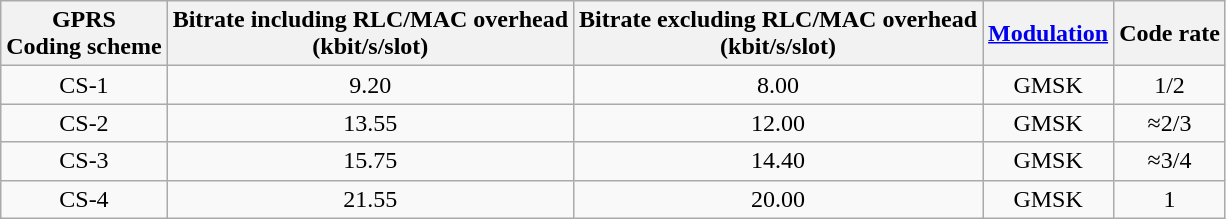<table class="wikitable" align=center>
<tr>
<th>GPRS<br>Coding scheme</th>
<th>Bitrate including RLC/MAC overhead<br>(kbit/s/slot)</th>
<th>Bitrate excluding RLC/MAC overhead<br>(kbit/s/slot)</th>
<th><a href='#'>Modulation</a></th>
<th>Code rate</th>
</tr>
<tr align=center>
<td>CS-1</td>
<td>9.20</td>
<td>8.00</td>
<td>GMSK</td>
<td>1/2</td>
</tr>
<tr align=center>
<td>CS-2</td>
<td>13.55</td>
<td>12.00</td>
<td>GMSK</td>
<td>≈2/3</td>
</tr>
<tr align=center>
<td>CS-3</td>
<td>15.75</td>
<td>14.40</td>
<td>GMSK</td>
<td>≈3/4</td>
</tr>
<tr align=center>
<td>CS-4</td>
<td>21.55</td>
<td>20.00</td>
<td>GMSK</td>
<td>1</td>
</tr>
</table>
